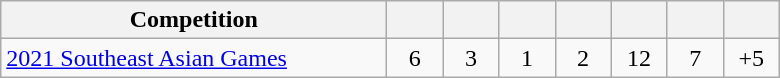<table class="wikitable" style="text-align: center;">
<tr>
<th width=250>Competition</th>
<th width=30></th>
<th width=30></th>
<th width=30></th>
<th width=30></th>
<th width=30></th>
<th width=30></th>
<th width=30></th>
</tr>
<tr>
<td align="left"><a href='#'>2021 Southeast Asian Games</a></td>
<td>6</td>
<td>3</td>
<td>1</td>
<td>2</td>
<td>12</td>
<td>7</td>
<td>+5</td>
</tr>
</table>
